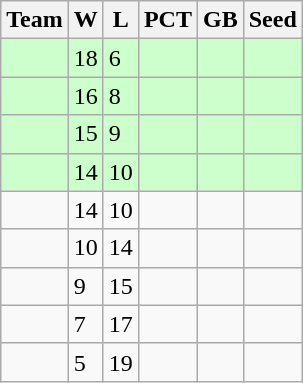<table class=wikitable>
<tr>
<th>Team</th>
<th>W</th>
<th>L</th>
<th>PCT</th>
<th>GB</th>
<th>Seed</th>
</tr>
<tr bgcolor=#ccffcc>
<td></td>
<td>18</td>
<td>6</td>
<td></td>
<td></td>
<td></td>
</tr>
<tr bgcolor=#ccffcc>
<td></td>
<td>16</td>
<td>8</td>
<td></td>
<td></td>
<td></td>
</tr>
<tr bgcolor=#ccffcc>
<td></td>
<td>15</td>
<td>9</td>
<td></td>
<td></td>
<td></td>
</tr>
<tr bgcolor=#ccffcc>
<td></td>
<td>14</td>
<td>10</td>
<td></td>
<td></td>
<td></td>
</tr>
<tr>
<td></td>
<td>14</td>
<td>10</td>
<td></td>
<td></td>
<td></td>
</tr>
<tr>
<td></td>
<td>10</td>
<td>14</td>
<td></td>
<td></td>
<td></td>
</tr>
<tr>
<td></td>
<td>9</td>
<td>15</td>
<td></td>
<td></td>
<td></td>
</tr>
<tr>
<td></td>
<td>7</td>
<td>17</td>
<td></td>
<td></td>
<td></td>
</tr>
<tr>
<td></td>
<td>5</td>
<td>19</td>
<td></td>
<td></td>
<td></td>
</tr>
</table>
